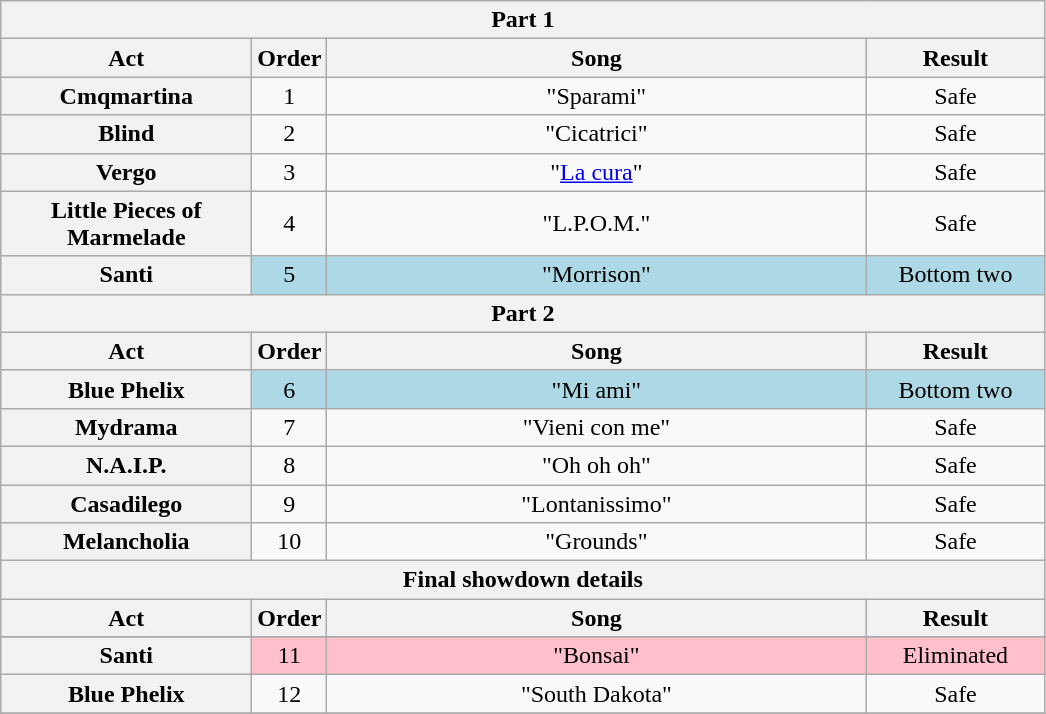<table class="wikitable plainrowheaders" style="text-align:center;">
<tr>
<th colspan="4">Part 1</th>
</tr>
<tr>
<th scope="col" style="width:10em;">Act</th>
<th scope="col">Order</th>
<th scope="col" style="width:22em;">Song</th>
<th scope="col" style="width:7em;">Result</th>
</tr>
<tr>
<th scope="row">Cmqmartina</th>
<td>1</td>
<td>"Sparami"</td>
<td>Safe</td>
</tr>
<tr>
<th scope="row">Blind</th>
<td>2</td>
<td>"Cicatrici"</td>
<td>Safe</td>
</tr>
<tr>
<th scope="row">Vergo</th>
<td>3</td>
<td>"<a href='#'>La cura</a>"</td>
<td>Safe</td>
</tr>
<tr>
<th scope="row">Little Pieces of Marmelade</th>
<td>4</td>
<td>"L.P.O.M."</td>
<td>Safe</td>
</tr>
<tr bgcolor=lightblue>
<th scope="row">Santi</th>
<td>5</td>
<td>"Morrison"</td>
<td>Bottom two</td>
</tr>
<tr>
<th colspan="4">Part 2</th>
</tr>
<tr>
<th scope="col" style="width:10em;">Act</th>
<th scope="col">Order</th>
<th scope="col" style="width:20em;">Song</th>
<th scope="col" style="width:7em;">Result</th>
</tr>
<tr bgcolor=lightblue>
<th scope="row">Blue Phelix</th>
<td>6</td>
<td>"Mi ami"</td>
<td>Bottom two</td>
</tr>
<tr>
<th scope="row">Mydrama</th>
<td>7</td>
<td>"Vieni con me"</td>
<td>Safe</td>
</tr>
<tr>
<th scope="row">N.A.I.P.</th>
<td>8</td>
<td>"Oh oh oh"</td>
<td>Safe</td>
</tr>
<tr>
<th scope="row">Casadilego</th>
<td>9</td>
<td>"Lontanissimo"</td>
<td>Safe</td>
</tr>
<tr>
<th scope="row">Melancholia</th>
<td>10</td>
<td>"Grounds"</td>
<td>Safe</td>
</tr>
<tr>
<th colspan="4">Final showdown details</th>
</tr>
<tr>
<th scope="col" style="width:10em;">Act</th>
<th scope="col">Order</th>
<th scope="col" style="width:20em;">Song</th>
<th scope="col" style="width:7em;">Result</th>
</tr>
<tr>
</tr>
<tr style="background:pink">
<th scope="row">Santi</th>
<td>11</td>
<td>"Bonsai"</td>
<td>Eliminated</td>
</tr>
<tr>
<th scope="row">Blue Phelix</th>
<td>12</td>
<td>"South Dakota"</td>
<td>Safe</td>
</tr>
<tr>
</tr>
</table>
